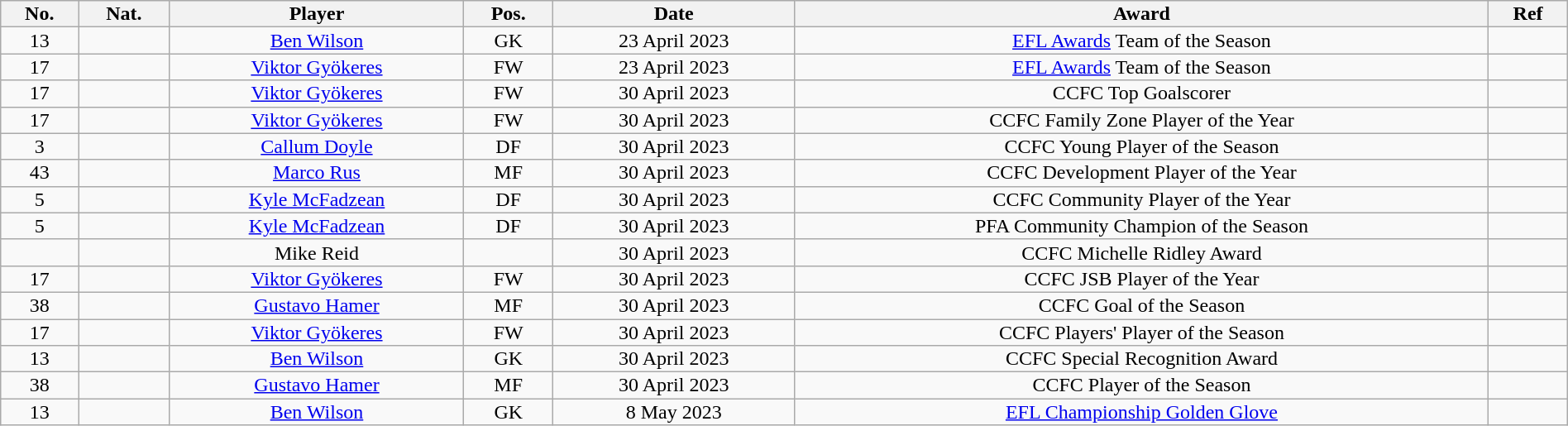<table class="wikitable sortable alternance" style="font-size:100%; text-align:center; line-height:14px; width:100%;">
<tr>
<th>No.</th>
<th>Nat.</th>
<th>Player</th>
<th>Pos.</th>
<th>Date</th>
<th>Award</th>
<th>Ref</th>
</tr>
<tr>
<td>13</td>
<td></td>
<td><a href='#'>Ben Wilson</a></td>
<td>GK</td>
<td>23 April 2023</td>
<td><a href='#'>EFL Awards</a> Team of the Season</td>
<td></td>
</tr>
<tr>
<td>17</td>
<td></td>
<td><a href='#'>Viktor Gyökeres</a></td>
<td>FW</td>
<td>23 April 2023</td>
<td><a href='#'>EFL Awards</a> Team of the Season</td>
<td></td>
</tr>
<tr>
<td>17</td>
<td></td>
<td><a href='#'>Viktor Gyökeres</a></td>
<td>FW</td>
<td>30 April 2023</td>
<td>CCFC Top Goalscorer</td>
<td></td>
</tr>
<tr>
<td>17</td>
<td></td>
<td><a href='#'>Viktor Gyökeres</a></td>
<td>FW</td>
<td>30 April 2023</td>
<td>CCFC Family Zone Player of the Year</td>
<td></td>
</tr>
<tr>
<td>3</td>
<td></td>
<td><a href='#'>Callum Doyle</a></td>
<td>DF</td>
<td>30 April 2023</td>
<td>CCFC Young Player of the Season</td>
<td></td>
</tr>
<tr>
<td>43</td>
<td></td>
<td><a href='#'>Marco Rus</a></td>
<td>MF</td>
<td>30 April 2023</td>
<td>CCFC Development Player of the Year</td>
<td></td>
</tr>
<tr>
<td>5</td>
<td></td>
<td><a href='#'>Kyle McFadzean</a></td>
<td>DF</td>
<td>30 April 2023</td>
<td>CCFC Community Player of the Year</td>
<td></td>
</tr>
<tr>
<td>5</td>
<td></td>
<td><a href='#'>Kyle McFadzean</a></td>
<td>DF</td>
<td>30 April 2023</td>
<td>PFA Community Champion of the Season</td>
<td></td>
</tr>
<tr>
<td></td>
<td></td>
<td>Mike Reid</td>
<td></td>
<td>30 April 2023</td>
<td>CCFC Michelle Ridley Award</td>
<td></td>
</tr>
<tr>
<td>17</td>
<td></td>
<td><a href='#'>Viktor Gyökeres</a></td>
<td>FW</td>
<td>30 April 2023</td>
<td>CCFC JSB Player of the Year</td>
<td></td>
</tr>
<tr>
<td>38</td>
<td></td>
<td><a href='#'>Gustavo Hamer</a></td>
<td>MF</td>
<td>30 April 2023</td>
<td>CCFC Goal of the Season</td>
<td></td>
</tr>
<tr>
<td>17</td>
<td></td>
<td><a href='#'>Viktor Gyökeres</a></td>
<td>FW</td>
<td>30 April 2023</td>
<td>CCFC Players' Player of the Season</td>
<td></td>
</tr>
<tr>
<td>13</td>
<td></td>
<td><a href='#'>Ben Wilson</a></td>
<td>GK</td>
<td>30 April 2023</td>
<td>CCFC Special Recognition Award</td>
<td></td>
</tr>
<tr>
<td>38</td>
<td></td>
<td><a href='#'>Gustavo Hamer</a></td>
<td>MF</td>
<td>30 April 2023</td>
<td>CCFC Player of the Season</td>
<td></td>
</tr>
<tr>
<td>13</td>
<td></td>
<td><a href='#'>Ben Wilson</a></td>
<td>GK</td>
<td>8 May 2023</td>
<td><a href='#'>EFL Championship Golden Glove</a></td>
<td></td>
</tr>
</table>
